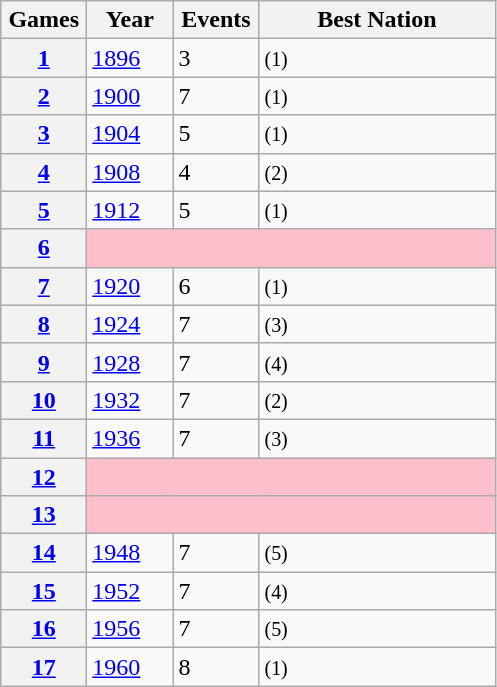<table class="wikitable defaultcenter col4left">
<tr>
<th scope="col" width=50>Games</th>
<th scope="col" width=50>Year</th>
<th scope="col" width=50>Events</th>
<th scope="col" width=150>Best Nation</th>
</tr>
<tr>
<th scope="row"><a href='#'>1</a></th>
<td><a href='#'>1896</a></td>
<td>3</td>
<td> <small>(1)</small></td>
</tr>
<tr>
<th scope="row"><a href='#'>2</a></th>
<td><a href='#'>1900</a></td>
<td>7</td>
<td> <small>(1)</small></td>
</tr>
<tr>
<th scope="row"><a href='#'>3</a></th>
<td><a href='#'>1904</a></td>
<td>5</td>
<td> <small>(1)</small></td>
</tr>
<tr>
<th scope="row"><a href='#'>4</a></th>
<td><a href='#'>1908</a></td>
<td>4</td>
<td> <small>(2)</small></td>
</tr>
<tr>
<th scope="row"><a href='#'>5</a></th>
<td><a href='#'>1912</a></td>
<td>5</td>
<td> <small>(1)</small></td>
</tr>
<tr>
<th scope="row"><a href='#'>6</a></th>
<td colspan=4 bgcolor=pink></td>
</tr>
<tr>
<th scope="row"><a href='#'>7</a></th>
<td><a href='#'>1920</a></td>
<td>6</td>
<td> <small>(1)</small></td>
</tr>
<tr>
<th scope="row"><a href='#'>8</a></th>
<td><a href='#'>1924</a></td>
<td>7</td>
<td> <small>(3)</small></td>
</tr>
<tr>
<th scope="row"><a href='#'>9</a></th>
<td><a href='#'>1928</a></td>
<td>7</td>
<td> <small>(4)</small></td>
</tr>
<tr>
<th scope="row"><a href='#'>10</a></th>
<td><a href='#'>1932</a></td>
<td>7</td>
<td> <small>(2)</small></td>
</tr>
<tr>
<th scope="row"><a href='#'>11</a></th>
<td><a href='#'>1936</a></td>
<td>7</td>
<td> <small>(3)</small></td>
</tr>
<tr>
<th scope="row"><a href='#'>12</a></th>
<td colspan=4 bgcolor=pink></td>
</tr>
<tr>
<th scope="row"><a href='#'>13</a></th>
<td colspan=4 bgcolor=pink></td>
</tr>
<tr>
<th scope="row"><a href='#'>14</a></th>
<td><a href='#'>1948</a></td>
<td>7</td>
<td> <small>(5)</small></td>
</tr>
<tr>
<th scope="row"><a href='#'>15</a></th>
<td><a href='#'>1952</a></td>
<td>7</td>
<td> <small>(4)</small></td>
</tr>
<tr>
<th scope="row"><a href='#'>16</a></th>
<td><a href='#'>1956</a></td>
<td>7</td>
<td> <small>(5)</small></td>
</tr>
<tr>
<th scope="row"><a href='#'>17</a></th>
<td><a href='#'>1960</a></td>
<td>8</td>
<td> <small>(1)</small></td>
</tr>
</table>
